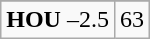<table class="wikitable">
<tr align="center">
</tr>
<tr align="center">
<td><strong>HOU</strong> –2.5</td>
<td>63</td>
</tr>
</table>
